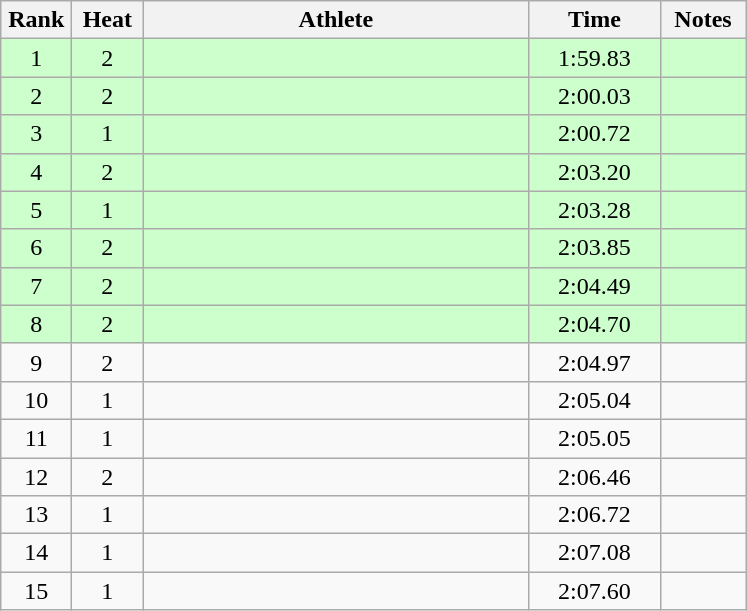<table class="wikitable" style="text-align:center">
<tr>
<th width=40>Rank</th>
<th width=40>Heat</th>
<th width=250>Athlete</th>
<th width=80>Time</th>
<th width=50>Notes</th>
</tr>
<tr bgcolor=ccffcc>
<td>1</td>
<td>2</td>
<td align=left></td>
<td>1:59.83</td>
<td></td>
</tr>
<tr bgcolor=ccffcc>
<td>2</td>
<td>2</td>
<td align=left></td>
<td>2:00.03</td>
<td></td>
</tr>
<tr bgcolor=ccffcc>
<td>3</td>
<td>1</td>
<td align=left></td>
<td>2:00.72</td>
<td></td>
</tr>
<tr bgcolor=ccffcc>
<td>4</td>
<td>2</td>
<td align=left></td>
<td>2:03.20</td>
<td></td>
</tr>
<tr bgcolor=ccffcc>
<td>5</td>
<td>1</td>
<td align=left></td>
<td>2:03.28</td>
<td></td>
</tr>
<tr bgcolor=ccffcc>
<td>6</td>
<td>2</td>
<td align=left></td>
<td>2:03.85</td>
<td></td>
</tr>
<tr bgcolor=ccffcc>
<td>7</td>
<td>2</td>
<td align=left></td>
<td>2:04.49</td>
<td></td>
</tr>
<tr bgcolor=ccffcc>
<td>8</td>
<td>2</td>
<td align=left></td>
<td>2:04.70</td>
<td></td>
</tr>
<tr>
<td>9</td>
<td>2</td>
<td align=left></td>
<td>2:04.97</td>
<td></td>
</tr>
<tr>
<td>10</td>
<td>1</td>
<td align=left></td>
<td>2:05.04</td>
<td></td>
</tr>
<tr>
<td>11</td>
<td>1</td>
<td align=left></td>
<td>2:05.05</td>
<td></td>
</tr>
<tr>
<td>12</td>
<td>2</td>
<td align=left></td>
<td>2:06.46</td>
<td></td>
</tr>
<tr>
<td>13</td>
<td>1</td>
<td align=left></td>
<td>2:06.72</td>
<td></td>
</tr>
<tr>
<td>14</td>
<td>1</td>
<td align=left></td>
<td>2:07.08</td>
<td></td>
</tr>
<tr>
<td>15</td>
<td>1</td>
<td align=left></td>
<td>2:07.60</td>
<td></td>
</tr>
</table>
